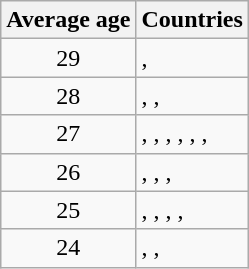<table class="wikitable sortable">
<tr>
<th>Average age</th>
<th>Countries</th>
</tr>
<tr>
<td align="center">29</td>
<td>, </td>
</tr>
<tr>
<td align="center">28</td>
<td>, , </td>
</tr>
<tr>
<td align="center">27</td>
<td>, , , , , , </td>
</tr>
<tr>
<td align="center">26</td>
<td>, , , </td>
</tr>
<tr>
<td align="center">25</td>
<td>, , , , </td>
</tr>
<tr>
<td align="center">24</td>
<td>, , </td>
</tr>
</table>
